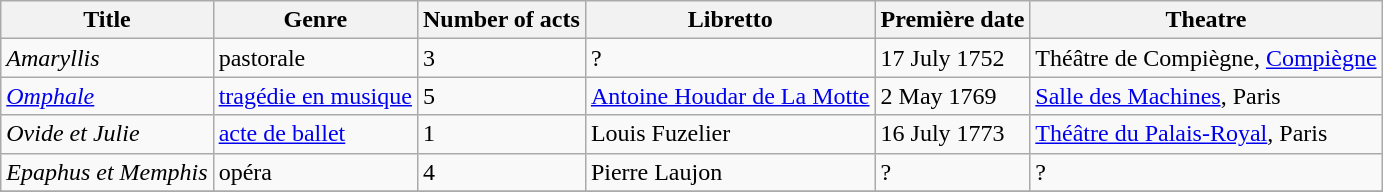<table class="wikitable sortable">
<tr>
<th>Title</th>
<th>Genre</th>
<th>Number of acts</th>
<th>Libretto</th>
<th>Première date</th>
<th>Theatre</th>
</tr>
<tr>
<td><em>Amaryllis</em></td>
<td>pastorale</td>
<td>3</td>
<td>?</td>
<td>17 July 1752</td>
<td>Théâtre de Compiègne, <a href='#'>Compiègne</a></td>
</tr>
<tr>
<td><em><a href='#'>Omphale</a></em></td>
<td><a href='#'>tragédie en musique</a></td>
<td>5</td>
<td><a href='#'>Antoine Houdar de La Motte</a></td>
<td>2 May 1769</td>
<td><a href='#'>Salle des Machines</a>, Paris</td>
</tr>
<tr>
<td><em>Ovide et Julie</em></td>
<td><a href='#'>acte de ballet</a></td>
<td>1</td>
<td>Louis Fuzelier</td>
<td>16 July 1773</td>
<td><a href='#'>Théâtre du Palais-Royal</a>, Paris</td>
</tr>
<tr>
<td><em>Epaphus et Memphis</em></td>
<td>opéra</td>
<td>4</td>
<td>Pierre Laujon</td>
<td>?</td>
<td>?</td>
</tr>
<tr>
</tr>
</table>
